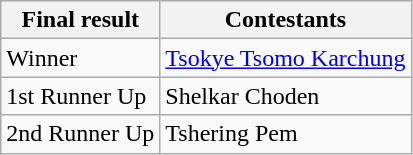<table class="wikitable">
<tr>
<th>Final result</th>
<th>Contestants</th>
</tr>
<tr>
<td>Winner</td>
<td><a href='#'>Tsokye Tsomo Karchung</a></td>
</tr>
<tr>
<td>1st Runner Up</td>
<td>Shelkar Choden</td>
</tr>
<tr>
<td>2nd Runner Up</td>
<td>Tshering Pem</td>
</tr>
</table>
